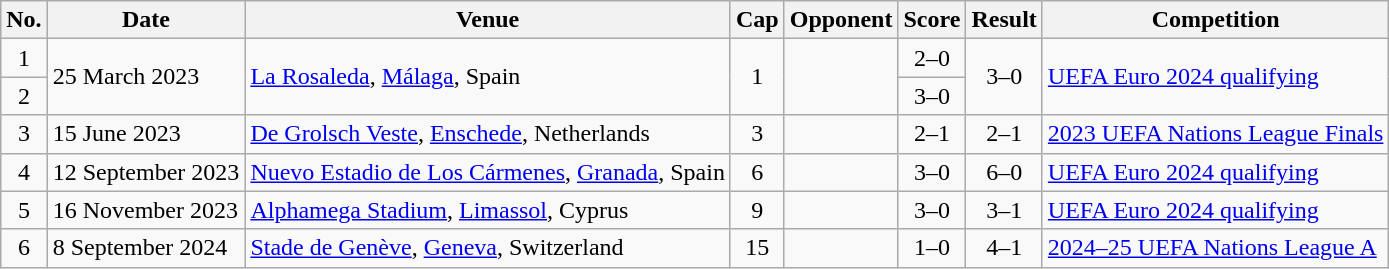<table class="wikitable sortable">
<tr>
<th>No.</th>
<th>Date</th>
<th>Venue</th>
<th>Cap</th>
<th>Opponent</th>
<th>Score</th>
<th>Result</th>
<th>Competition</th>
</tr>
<tr>
<td align=center>1</td>
<td rowspan="2">25 March 2023</td>
<td rowspan="2"><a href='#'>La Rosaleda</a>, <a href='#'>Málaga</a>, Spain</td>
<td rowspan="2" align=center>1</td>
<td rowspan="2"></td>
<td align=center>2–0</td>
<td rowspan="2" align=center>3–0</td>
<td rowspan="2"><a href='#'>UEFA Euro 2024 qualifying</a></td>
</tr>
<tr>
<td align=center>2</td>
<td align=center>3–0</td>
</tr>
<tr>
<td align=center>3</td>
<td>15 June 2023</td>
<td><a href='#'>De Grolsch Veste</a>, <a href='#'>Enschede</a>, Netherlands</td>
<td align=center>3</td>
<td></td>
<td align=center>2–1</td>
<td align=center>2–1</td>
<td><a href='#'>2023 UEFA Nations League Finals</a></td>
</tr>
<tr>
<td align=center>4</td>
<td>12 September 2023</td>
<td><a href='#'>Nuevo Estadio de Los Cármenes</a>, <a href='#'>Granada</a>, Spain</td>
<td align=center>6</td>
<td></td>
<td align=center>3–0</td>
<td align=center>6–0</td>
<td><a href='#'>UEFA Euro 2024 qualifying</a></td>
</tr>
<tr>
<td align=center>5</td>
<td>16 November 2023</td>
<td><a href='#'>Alphamega Stadium</a>, <a href='#'>Limassol</a>, Cyprus</td>
<td align=center>9</td>
<td></td>
<td align=center>3–0</td>
<td align=center>3–1</td>
<td><a href='#'>UEFA Euro 2024 qualifying</a></td>
</tr>
<tr>
<td align=center>6</td>
<td>8 September 2024</td>
<td><a href='#'>Stade de Genève</a>, <a href='#'>Geneva</a>, Switzerland</td>
<td align=center>15</td>
<td></td>
<td align=center>1–0</td>
<td align=center>4–1</td>
<td><a href='#'>2024–25 UEFA Nations League A</a></td>
</tr>
</table>
